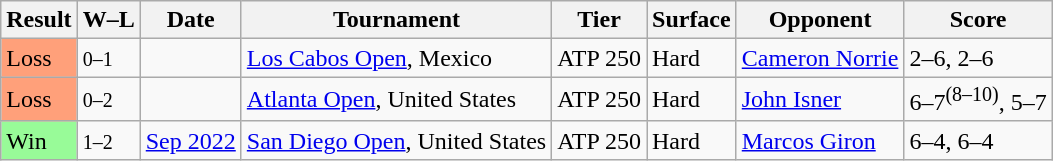<table class="sortable wikitable">
<tr>
<th>Result</th>
<th class="unsortable">W–L</th>
<th>Date</th>
<th>Tournament</th>
<th>Tier</th>
<th>Surface</th>
<th>Opponent</th>
<th class="unsortable">Score</th>
</tr>
<tr>
<td bgcolor=FFA07A>Loss</td>
<td><small>0–1</small></td>
<td><a href='#'></a></td>
<td><a href='#'>Los Cabos Open</a>, Mexico</td>
<td>ATP 250</td>
<td>Hard</td>
<td> <a href='#'>Cameron Norrie</a></td>
<td>2–6, 2–6</td>
</tr>
<tr>
<td bgcolor=FFA07A>Loss</td>
<td><small>0–2</small></td>
<td><a href='#'></a></td>
<td><a href='#'>Atlanta Open</a>, United States</td>
<td>ATP 250</td>
<td>Hard</td>
<td> <a href='#'>John Isner</a></td>
<td>6–7<sup>(8–10)</sup>, 5–7</td>
</tr>
<tr>
<td bgcolor=98FB98>Win</td>
<td><small>1–2</small></td>
<td><a href='#'>Sep 2022</a></td>
<td><a href='#'>San Diego Open</a>, United States</td>
<td>ATP 250</td>
<td>Hard</td>
<td> <a href='#'>Marcos Giron</a></td>
<td>6–4, 6–4</td>
</tr>
</table>
